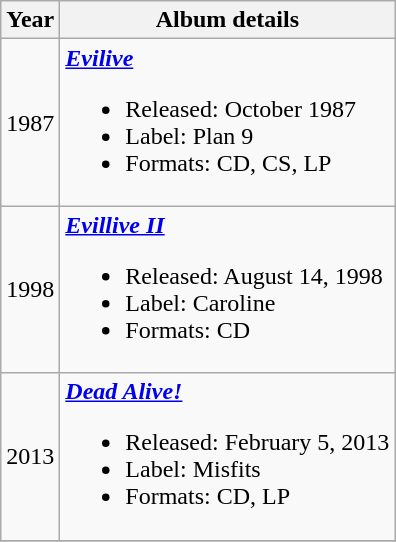<table class ="wikitable">
<tr>
<th>Year</th>
<th>Album details</th>
</tr>
<tr>
<td>1987</td>
<td><strong><em><a href='#'>Evilive</a></em></strong><br><ul><li>Released: October 1987</li><li>Label: Plan 9</li><li>Formats: CD, CS, LP</li></ul></td>
</tr>
<tr>
<td>1998</td>
<td><strong><em><a href='#'>Evillive II</a></em></strong><br><ul><li>Released: August 14, 1998</li><li>Label: Caroline</li><li>Formats: CD</li></ul></td>
</tr>
<tr>
<td>2013</td>
<td><strong><em><a href='#'>Dead Alive!</a></em></strong><br><ul><li>Released: February 5, 2013</li><li>Label: Misfits</li><li>Formats: CD, LP</li></ul></td>
</tr>
<tr>
</tr>
</table>
